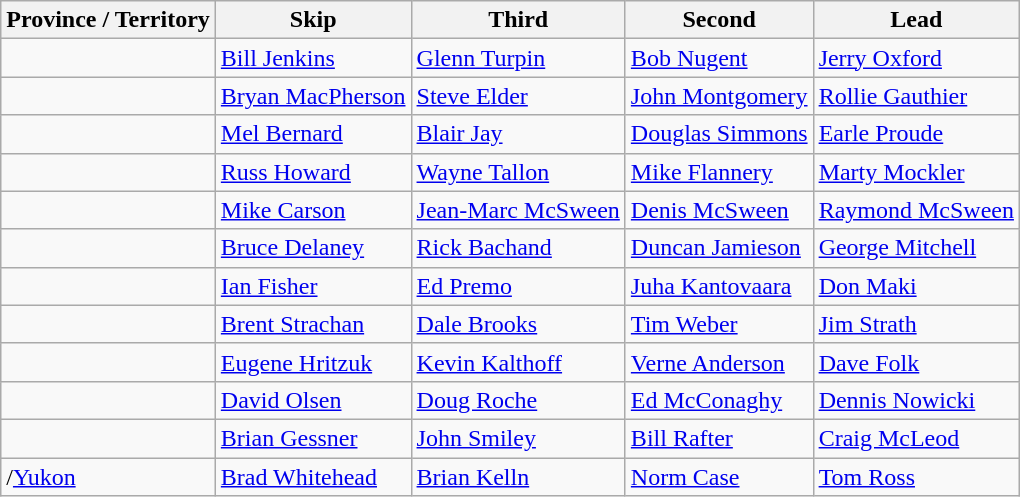<table class="wikitable">
<tr>
<th>Province / Territory</th>
<th>Skip</th>
<th>Third</th>
<th>Second</th>
<th>Lead</th>
</tr>
<tr>
<td></td>
<td><a href='#'>Bill Jenkins</a></td>
<td><a href='#'>Glenn Turpin</a></td>
<td><a href='#'>Bob Nugent</a></td>
<td><a href='#'>Jerry Oxford</a></td>
</tr>
<tr>
<td></td>
<td><a href='#'>Bryan MacPherson</a></td>
<td><a href='#'>Steve Elder</a></td>
<td><a href='#'>John Montgomery</a></td>
<td><a href='#'>Rollie Gauthier</a></td>
</tr>
<tr>
<td></td>
<td><a href='#'>Mel Bernard</a></td>
<td><a href='#'>Blair Jay</a></td>
<td><a href='#'>Douglas Simmons</a></td>
<td><a href='#'>Earle Proude</a></td>
</tr>
<tr>
<td></td>
<td><a href='#'>Russ Howard</a></td>
<td><a href='#'>Wayne Tallon</a></td>
<td><a href='#'>Mike Flannery</a></td>
<td><a href='#'>Marty Mockler</a></td>
</tr>
<tr>
<td></td>
<td><a href='#'>Mike Carson</a></td>
<td><a href='#'>Jean-Marc McSween</a></td>
<td><a href='#'>Denis McSween</a></td>
<td><a href='#'>Raymond McSween</a></td>
</tr>
<tr>
<td></td>
<td><a href='#'>Bruce Delaney</a></td>
<td><a href='#'>Rick Bachand</a></td>
<td><a href='#'>Duncan Jamieson</a></td>
<td><a href='#'>George Mitchell</a></td>
</tr>
<tr>
<td></td>
<td><a href='#'>Ian Fisher</a></td>
<td><a href='#'>Ed Premo</a></td>
<td><a href='#'>Juha Kantovaara</a></td>
<td><a href='#'>Don Maki</a></td>
</tr>
<tr>
<td></td>
<td><a href='#'>Brent Strachan</a></td>
<td><a href='#'>Dale Brooks</a></td>
<td><a href='#'>Tim Weber</a></td>
<td><a href='#'>Jim Strath</a></td>
</tr>
<tr>
<td></td>
<td><a href='#'>Eugene Hritzuk</a></td>
<td><a href='#'>Kevin Kalthoff</a></td>
<td><a href='#'>Verne Anderson</a></td>
<td><a href='#'>Dave Folk</a></td>
</tr>
<tr>
<td></td>
<td><a href='#'>David Olsen</a></td>
<td><a href='#'>Doug Roche</a></td>
<td><a href='#'>Ed McConaghy</a></td>
<td><a href='#'>Dennis Nowicki</a></td>
</tr>
<tr>
<td></td>
<td><a href='#'>Brian Gessner</a></td>
<td><a href='#'>John Smiley</a></td>
<td><a href='#'>Bill Rafter</a></td>
<td><a href='#'>Craig McLeod</a></td>
</tr>
<tr>
<td>/<a href='#'>Yukon</a></td>
<td><a href='#'>Brad Whitehead</a></td>
<td><a href='#'>Brian Kelln</a></td>
<td><a href='#'>Norm Case</a></td>
<td><a href='#'>Tom Ross</a></td>
</tr>
</table>
